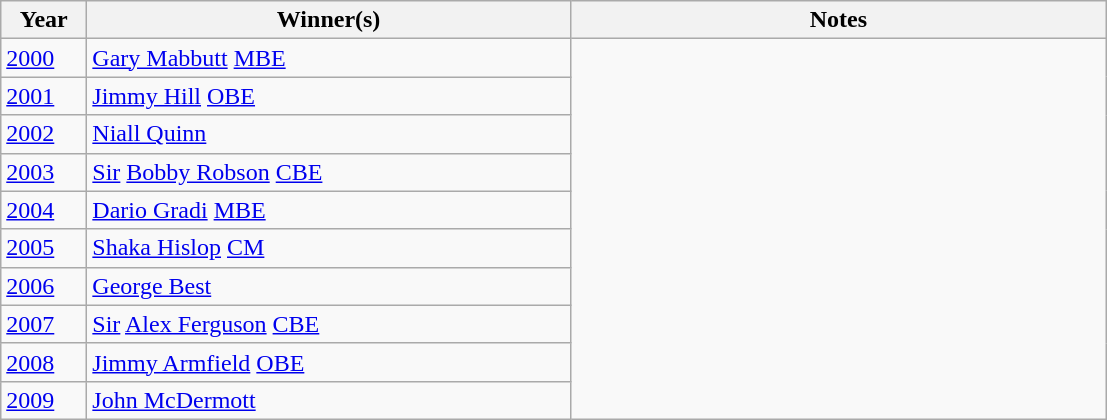<table class="wikitable">
<tr>
<th>Year</th>
<th>Winner(s)</th>
<th width="350px">Notes</th>
</tr>
<tr>
<td width="50px"><a href='#'>2000</a></td>
<td width="315px"> <a href='#'>Gary Mabbutt</a> <a href='#'>MBE</a></td>
</tr>
<tr>
<td width="50px"><a href='#'>2001</a></td>
<td width="315px"> <a href='#'>Jimmy Hill</a> <a href='#'>OBE</a></td>
</tr>
<tr>
<td width="50px"><a href='#'>2002</a></td>
<td width="315px"> <a href='#'>Niall Quinn</a></td>
</tr>
<tr>
<td width="50px"><a href='#'>2003</a></td>
<td width="315px"> <a href='#'>Sir</a> <a href='#'>Bobby Robson</a> <a href='#'>CBE</a></td>
</tr>
<tr>
<td width="50px"><a href='#'>2004</a></td>
<td width="315px"> <a href='#'>Dario Gradi</a> <a href='#'>MBE</a></td>
</tr>
<tr>
<td width="50px"><a href='#'>2005</a></td>
<td width="315px"> <a href='#'>Shaka Hislop</a> <a href='#'>CM</a></td>
</tr>
<tr>
<td width="50px"><a href='#'>2006</a></td>
<td width="315px"> <a href='#'>George Best</a></td>
</tr>
<tr>
<td width="50px"><a href='#'>2007</a></td>
<td width="315px"> <a href='#'>Sir</a> <a href='#'>Alex Ferguson</a> <a href='#'>CBE</a></td>
</tr>
<tr>
<td width="50px"><a href='#'>2008</a></td>
<td width="315px"> <a href='#'>Jimmy Armfield</a> <a href='#'>OBE</a></td>
</tr>
<tr>
<td width="50px"><a href='#'>2009</a></td>
<td width="315px"> <a href='#'>John McDermott</a></td>
</tr>
</table>
